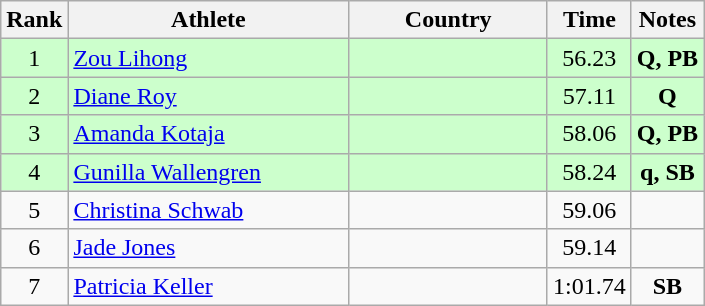<table class="wikitable sortable" style="text-align:center">
<tr>
<th>Rank</th>
<th style="width:180px">Athlete</th>
<th style="width:125px">Country</th>
<th>Time</th>
<th>Notes</th>
</tr>
<tr style="background:#cfc;">
<td>1</td>
<td style="text-align:left;"><a href='#'>Zou Lihong</a></td>
<td style="text-align:left;"></td>
<td>56.23</td>
<td><strong>Q, PB</strong></td>
</tr>
<tr style="background:#cfc;">
<td>2</td>
<td style="text-align:left;"><a href='#'>Diane Roy</a></td>
<td style="text-align:left;"></td>
<td>57.11</td>
<td><strong>Q</strong></td>
</tr>
<tr style="background:#cfc;">
<td>3</td>
<td style="text-align:left;"><a href='#'>Amanda Kotaja</a></td>
<td style="text-align:left;"></td>
<td>58.06</td>
<td><strong>Q, PB</strong></td>
</tr>
<tr style="background:#cfc;">
<td>4</td>
<td style="text-align:left;"><a href='#'>Gunilla Wallengren</a></td>
<td style="text-align:left;"></td>
<td>58.24</td>
<td><strong>q, SB</strong></td>
</tr>
<tr>
<td>5</td>
<td style="text-align:left;"><a href='#'>Christina Schwab</a></td>
<td style="text-align:left;"></td>
<td>59.06</td>
<td></td>
</tr>
<tr>
<td>6</td>
<td style="text-align:left;"><a href='#'>Jade Jones</a></td>
<td style="text-align:left;"></td>
<td>59.14</td>
<td></td>
</tr>
<tr>
<td>7</td>
<td style="text-align:left;"><a href='#'>Patricia Keller</a></td>
<td style="text-align:left;"></td>
<td>1:01.74</td>
<td><strong>SB</strong></td>
</tr>
</table>
